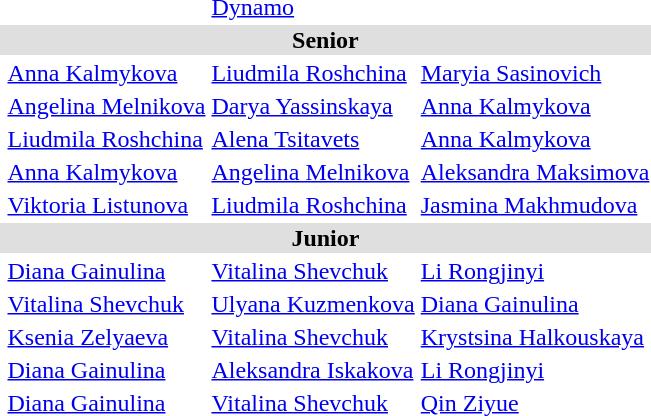<table>
<tr>
<th scope=row style="text-align:left"></th>
<td><br></td>
<td> <a href='#'>Dynamo</a><br></td>
<td><br></td>
</tr>
<tr style="background:#dfdfdf;">
<td colspan="4" style="text-align:center;"><strong>Senior</strong></td>
</tr>
<tr>
<th scope=row style="text-align:left"></th>
<td> <a href='#'>Anna Kalmykova</a></td>
<td> <a href='#'>Liudmila Roshchina</a></td>
<td> <a href='#'>Maryia Sasinovich</a></td>
</tr>
<tr>
<th scope=row style="text-align:left"></th>
<td> <a href='#'>Angelina Melnikova</a></td>
<td> <a href='#'>Darya Yassinskaya</a></td>
<td> <a href='#'>Anna Kalmykova</a></td>
</tr>
<tr>
<th scope=row style="text-align:left"></th>
<td> <a href='#'>Liudmila Roshchina</a></td>
<td> <a href='#'>Alena Tsitavets</a></td>
<td> <a href='#'>Anna Kalmykova</a></td>
</tr>
<tr>
<th scope=row style="text-align:left"></th>
<td> <a href='#'>Anna Kalmykova</a></td>
<td> <a href='#'>Angelina Melnikova</a></td>
<td> <a href='#'>Aleksandra Maksimova</a></td>
</tr>
<tr>
<th scope=row style="text-align:left"></th>
<td> <a href='#'>Viktoria Listunova</a></td>
<td> <a href='#'>Liudmila Roshchina</a></td>
<td> <a href='#'>Jasmina Makhmudova</a></td>
</tr>
<tr style="background:#dfdfdf;">
<td colspan="4" style="text-align:center;"><strong>Junior</strong></td>
</tr>
<tr>
<th scope=row style="text-align:left"></th>
<td> <a href='#'>Diana Gainulina</a></td>
<td> <a href='#'>Vitalina Shevchuk</a></td>
<td> <a href='#'>Li Rongjinyi</a></td>
</tr>
<tr>
<th scope=row style="text-align:left"></th>
<td> <a href='#'>Vitalina Shevchuk</a></td>
<td> <a href='#'>Ulyana Kuzmenkova</a></td>
<td> <a href='#'>Diana Gainulina</a></td>
</tr>
<tr>
<th scope=row style="text-align:left"></th>
<td> <a href='#'>Ksenia Zelyaeva</a></td>
<td> <a href='#'>Vitalina Shevchuk</a></td>
<td> <a href='#'>Krystsina Halkouskaya</a></td>
</tr>
<tr>
<th scope=row style="text-align:left"></th>
<td> <a href='#'>Diana Gainulina</a></td>
<td> <a href='#'>Aleksandra Iskakova</a></td>
<td> <a href='#'>Li Rongjinyi</a></td>
</tr>
<tr>
<th scope=row style="text-align:left"></th>
<td> <a href='#'>Diana Gainulina</a></td>
<td> <a href='#'>Vitalina Shevchuk</a></td>
<td> <a href='#'>Qin Ziyue</a></td>
</tr>
</table>
